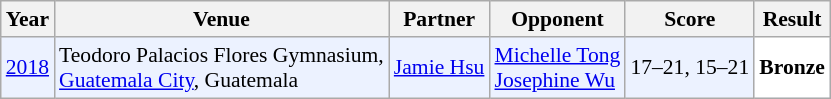<table class="sortable wikitable" style="font-size: 90%;">
<tr>
<th>Year</th>
<th>Venue</th>
<th>Partner</th>
<th>Opponent</th>
<th>Score</th>
<th>Result</th>
</tr>
<tr style="background:#ECF2FF">
<td align="center"><a href='#'>2018</a></td>
<td align="left">Teodoro Palacios Flores Gymnasium,<br><a href='#'>Guatemala City</a>, Guatemala</td>
<td align="left"> <a href='#'>Jamie Hsu</a></td>
<td align="left"> <a href='#'>Michelle Tong</a><br> <a href='#'>Josephine Wu</a></td>
<td align="left">17–21, 15–21</td>
<td style="text-align:left; background:white"> <strong>Bronze</strong></td>
</tr>
</table>
